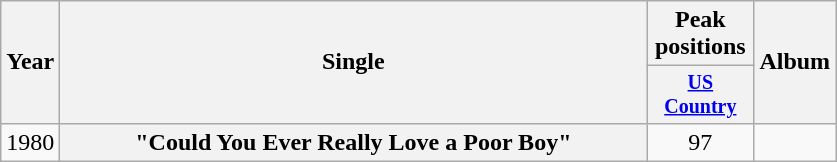<table class="wikitable plainrowheaders" style="text-align:center;">
<tr>
<th rowspan="2">Year</th>
<th rowspan="2" style="width:24em;">Single</th>
<th>Peak<br>positions</th>
<th rowspan="2">Album</th>
</tr>
<tr style="font-size:smaller;">
<th width="65"><a href='#'>US Country</a><br></th>
</tr>
<tr>
<td>1980</td>
<th scope="row">"Could You Ever Really Love a Poor Boy"</th>
<td>97</td>
<td></td>
</tr>
</table>
